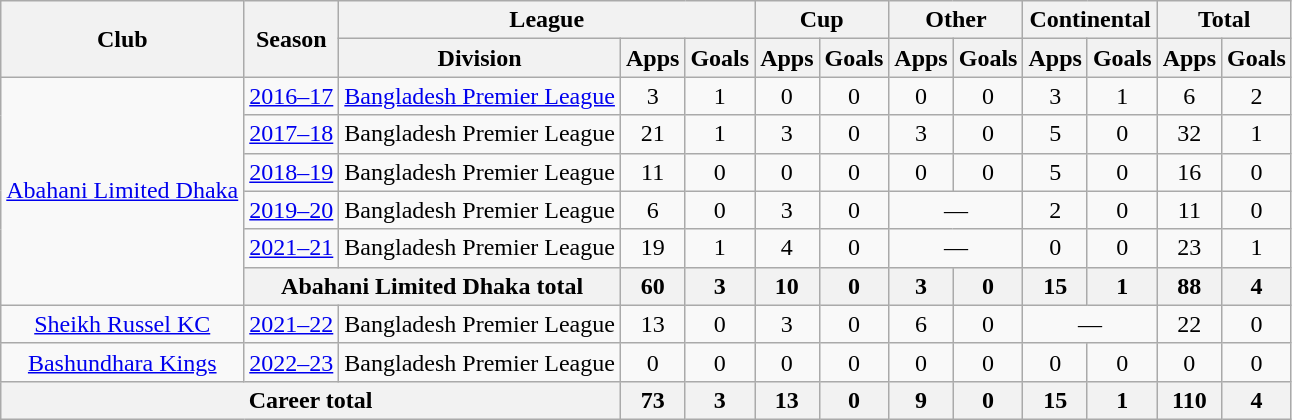<table class="wikitable" style="text-align: center;">
<tr>
<th rowspan="2">Club</th>
<th rowspan="2">Season</th>
<th colspan="3">League</th>
<th colspan="2">Cup</th>
<th colspan="2">Other</th>
<th colspan="2">Continental</th>
<th colspan="2">Total</th>
</tr>
<tr>
<th>Division</th>
<th>Apps</th>
<th>Goals</th>
<th>Apps</th>
<th>Goals</th>
<th>Apps</th>
<th>Goals</th>
<th>Apps</th>
<th>Goals</th>
<th>Apps</th>
<th>Goals</th>
</tr>
<tr>
<td rowspan="6"><a href='#'>Abahani Limited Dhaka</a></td>
<td><a href='#'>2016–17</a></td>
<td><a href='#'>Bangladesh Premier League</a></td>
<td>3</td>
<td>1</td>
<td>0</td>
<td>0</td>
<td>0</td>
<td>0</td>
<td>3</td>
<td>1</td>
<td>6</td>
<td>2</td>
</tr>
<tr>
<td><a href='#'>2017–18</a></td>
<td>Bangladesh Premier League</td>
<td>21</td>
<td>1</td>
<td>3</td>
<td>0</td>
<td>3</td>
<td>0</td>
<td>5</td>
<td>0</td>
<td>32</td>
<td>1</td>
</tr>
<tr>
<td><a href='#'>2018–19</a></td>
<td>Bangladesh Premier League</td>
<td>11</td>
<td>0</td>
<td>0</td>
<td>0</td>
<td>0</td>
<td>0</td>
<td>5</td>
<td>0</td>
<td>16</td>
<td>0</td>
</tr>
<tr>
<td><a href='#'>2019–20</a></td>
<td>Bangladesh Premier League</td>
<td>6</td>
<td>0</td>
<td>3</td>
<td>0</td>
<td colspan="2">—</td>
<td>2</td>
<td>0</td>
<td>11</td>
<td>0</td>
</tr>
<tr>
<td><a href='#'>2021–21</a></td>
<td>Bangladesh Premier League</td>
<td>19</td>
<td>1</td>
<td>4</td>
<td>0</td>
<td colspan="2">—</td>
<td>0</td>
<td>0</td>
<td>23</td>
<td>1</td>
</tr>
<tr>
<th colspan="2"><strong>Abahani Limited Dhaka total</strong></th>
<th>60</th>
<th>3</th>
<th>10</th>
<th>0</th>
<th>3</th>
<th>0</th>
<th>15</th>
<th>1</th>
<th>88</th>
<th>4</th>
</tr>
<tr>
<td><a href='#'>Sheikh Russel KC</a></td>
<td><a href='#'>2021–22</a></td>
<td>Bangladesh Premier League</td>
<td>13</td>
<td>0</td>
<td>3</td>
<td>0</td>
<td>6</td>
<td>0</td>
<td colspan="2">—</td>
<td>22</td>
<td>0</td>
</tr>
<tr>
<td><a href='#'>Bashundhara Kings</a></td>
<td><a href='#'>2022–23</a></td>
<td>Bangladesh Premier League</td>
<td>0</td>
<td>0</td>
<td>0</td>
<td>0</td>
<td>0</td>
<td>0</td>
<td>0</td>
<td>0</td>
<td>0</td>
<td>0</td>
</tr>
<tr>
<th colspan="3">Career total</th>
<th>73</th>
<th>3</th>
<th>13</th>
<th>0</th>
<th>9</th>
<th>0</th>
<th>15</th>
<th>1</th>
<th>110</th>
<th>4</th>
</tr>
</table>
